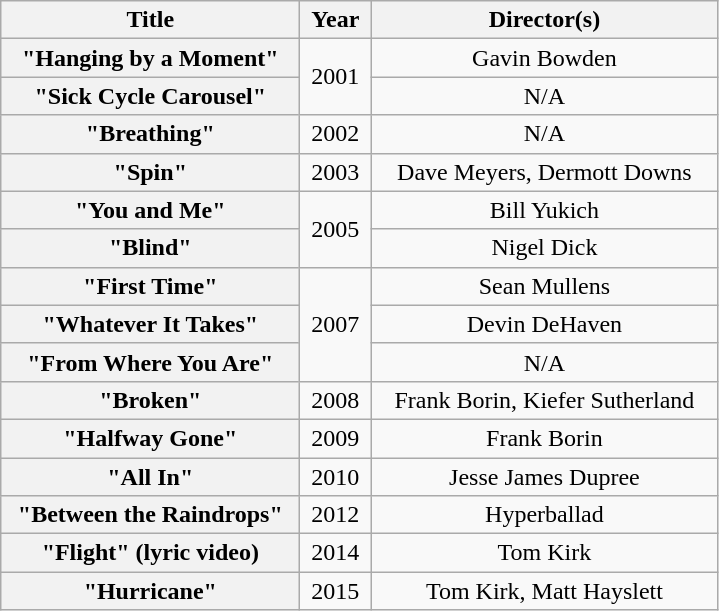<table class="wikitable plainrowheaders" style="text-align:center;">
<tr>
<th scope="col" style="width:12em;">Title</th>
<th scope="col" style="width:2.5em;">Year</th>
<th scope="col" style="width:14em;">Director(s)</th>
</tr>
<tr>
<th scope="row">"Hanging by a Moment"</th>
<td rowspan="2">2001</td>
<td>Gavin Bowden</td>
</tr>
<tr>
<th scope="row">"Sick Cycle Carousel"</th>
<td>N/A</td>
</tr>
<tr>
<th scope="row">"Breathing"</th>
<td>2002</td>
<td>N/A</td>
</tr>
<tr>
<th scope="row">"Spin"</th>
<td>2003</td>
<td>Dave Meyers, Dermott Downs</td>
</tr>
<tr>
<th scope="row">"You and Me"</th>
<td rowspan="2">2005</td>
<td>Bill Yukich</td>
</tr>
<tr>
<th scope="row">"Blind"</th>
<td>Nigel Dick</td>
</tr>
<tr>
<th scope="row">"First Time"</th>
<td rowspan="3">2007</td>
<td>Sean Mullens</td>
</tr>
<tr>
<th scope="row">"Whatever It Takes"</th>
<td>Devin DeHaven</td>
</tr>
<tr>
<th scope="row">"From Where You Are"</th>
<td>N/A</td>
</tr>
<tr>
<th scope="row">"Broken"</th>
<td>2008</td>
<td>Frank Borin, Kiefer Sutherland</td>
</tr>
<tr>
<th scope="row">"Halfway Gone"</th>
<td>2009</td>
<td>Frank Borin</td>
</tr>
<tr>
<th scope="row">"All In"</th>
<td>2010</td>
<td>Jesse James Dupree</td>
</tr>
<tr>
<th scope="row">"Between the Raindrops"</th>
<td>2012</td>
<td>Hyperballad</td>
</tr>
<tr>
<th scope="row">"Flight" (lyric video)</th>
<td>2014</td>
<td>Tom Kirk</td>
</tr>
<tr>
<th scope="row">"Hurricane"</th>
<td>2015</td>
<td>Tom Kirk, Matt Hayslett</td>
</tr>
</table>
